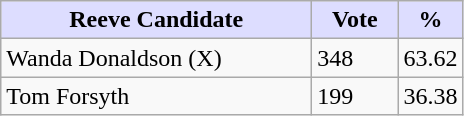<table class="wikitable">
<tr>
<th style="background:#ddf; width:200px;">Reeve Candidate</th>
<th style="background:#ddf; width:50px;">Vote</th>
<th style="background:#ddf; width:30px;">%</th>
</tr>
<tr>
<td>Wanda Donaldson (X)</td>
<td>348</td>
<td>63.62</td>
</tr>
<tr>
<td>Tom Forsyth</td>
<td>199</td>
<td>36.38</td>
</tr>
</table>
